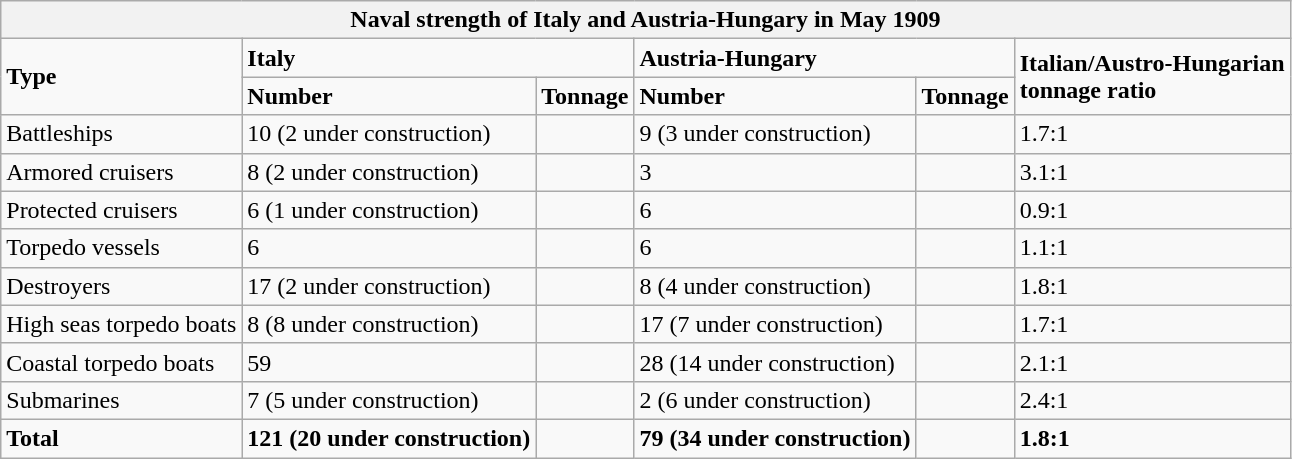<table class="wikitable">
<tr>
<th colspan="6">Naval strength of Italy and Austria-Hungary in May 1909</th>
</tr>
<tr>
<td rowspan="2"><strong>Type</strong></td>
<td colspan="2"><strong>Italy</strong></td>
<td colspan="2"><strong>Austria-Hungary</strong></td>
<td rowspan="2"><strong>Italian/Austro-Hungarian</strong><br><strong>tonnage ratio</strong></td>
</tr>
<tr>
<td><strong>Number</strong></td>
<td><strong>Tonnage</strong></td>
<td><strong>Number</strong></td>
<td><strong>Tonnage</strong></td>
</tr>
<tr>
<td>Battleships</td>
<td>10 (2 under construction)</td>
<td></td>
<td>9 (3 under construction)</td>
<td></td>
<td>1.7:1</td>
</tr>
<tr>
<td>Armored cruisers</td>
<td>8 (2 under construction)</td>
<td></td>
<td>3</td>
<td></td>
<td>3.1:1</td>
</tr>
<tr>
<td>Protected cruisers</td>
<td>6 (1 under construction)</td>
<td></td>
<td>6</td>
<td></td>
<td>0.9:1</td>
</tr>
<tr>
<td>Torpedo vessels</td>
<td>6</td>
<td></td>
<td>6</td>
<td></td>
<td>1.1:1</td>
</tr>
<tr>
<td>Destroyers</td>
<td>17 (2 under construction)</td>
<td></td>
<td>8 (4 under construction)</td>
<td></td>
<td>1.8:1</td>
</tr>
<tr>
<td>High seas torpedo boats</td>
<td>8 (8 under construction)</td>
<td></td>
<td>17 (7 under construction)</td>
<td></td>
<td>1.7:1</td>
</tr>
<tr>
<td>Coastal torpedo boats</td>
<td>59</td>
<td></td>
<td>28 (14 under construction)</td>
<td></td>
<td>2.1:1</td>
</tr>
<tr>
<td>Submarines</td>
<td>7 (5 under construction)</td>
<td></td>
<td>2 (6 under construction)</td>
<td></td>
<td>2.4:1</td>
</tr>
<tr>
<td><strong>Total</strong></td>
<td><strong>121 (20 under construction)</strong></td>
<td><strong></strong></td>
<td><strong>79 (34 under construction)</strong></td>
<td><strong></strong></td>
<td><strong>1.8:1</strong></td>
</tr>
</table>
